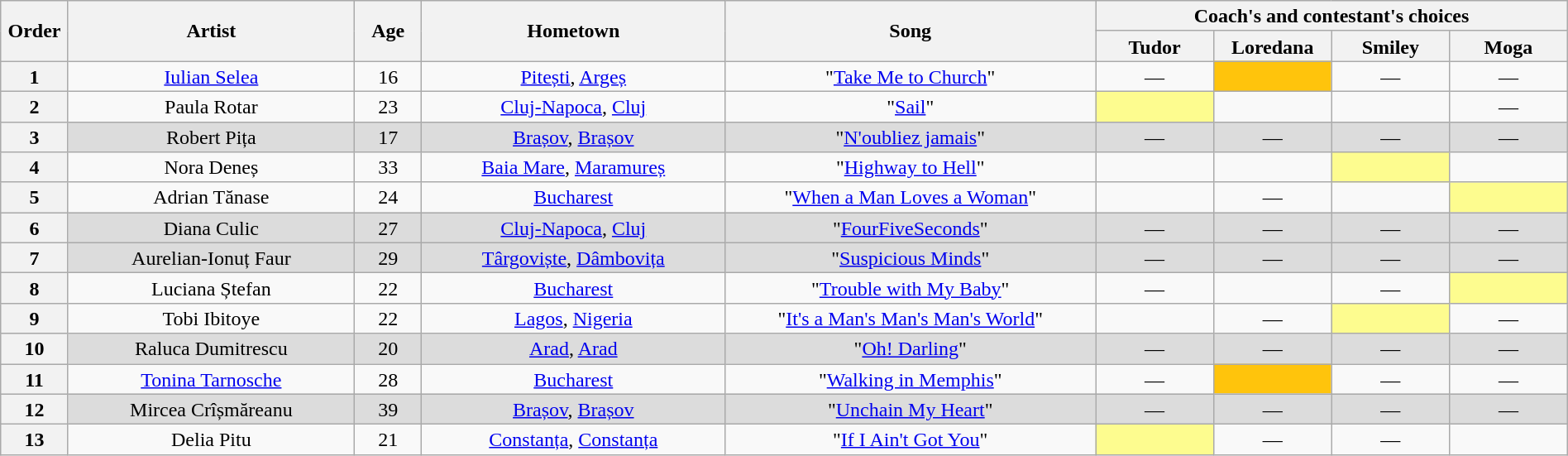<table class="wikitable" style="text-align:center; line-height:17px; width:100%;">
<tr>
<th scope="col" rowspan="2" style="width:04%;">Order</th>
<th scope="col" rowspan="2" style="width:17%;">Artist</th>
<th scope="col" rowspan="2" style="width:04%;">Age</th>
<th scope="col" rowspan="2" style="width:18%;">Hometown</th>
<th scope="col" rowspan="2" style="width:22%;">Song</th>
<th scope="col" colspan="4" style="width:24%;">Coach's and contestant's choices</th>
</tr>
<tr>
<th style="width:07%;">Tudor</th>
<th style="width:07%;">Loredana</th>
<th style="width:07%;">Smiley</th>
<th style="width:07%;">Moga</th>
</tr>
<tr>
<th>1</th>
<td><a href='#'>Iulian Selea</a></td>
<td>16</td>
<td><a href='#'>Pitești</a>, <a href='#'>Argeș</a></td>
<td>"<a href='#'>Take Me to Church</a>"</td>
<td>—</td>
<td style="background:#FFC40C;"><strong></strong></td>
<td>—</td>
<td>—</td>
</tr>
<tr>
<th>2</th>
<td>Paula Rotar</td>
<td>23</td>
<td><a href='#'>Cluj-Napoca</a>, <a href='#'>Cluj</a></td>
<td>"<a href='#'>Sail</a>"</td>
<td style="background:#FDFC8F;"><strong></strong></td>
<td><strong></strong></td>
<td><strong></strong></td>
<td>—</td>
</tr>
<tr style="background:#DCDCDC;">
<th>3</th>
<td>Robert Pița</td>
<td>17</td>
<td><a href='#'>Brașov</a>, <a href='#'>Brașov</a></td>
<td>"<a href='#'>N'oubliez jamais</a>"</td>
<td>—</td>
<td>—</td>
<td>—</td>
<td>—</td>
</tr>
<tr>
<th>4</th>
<td>Nora Deneș</td>
<td>33</td>
<td><a href='#'>Baia Mare</a>, <a href='#'>Maramureș</a></td>
<td>"<a href='#'>Highway to Hell</a>"</td>
<td><strong></strong></td>
<td><strong></strong></td>
<td style="background:#FDFC8F;"><strong></strong></td>
<td><strong></strong></td>
</tr>
<tr>
<th>5</th>
<td>Adrian Tănase</td>
<td>24</td>
<td><a href='#'>Bucharest</a></td>
<td>"<a href='#'>When a Man Loves a Woman</a>"</td>
<td><strong></strong></td>
<td>—</td>
<td><strong></strong></td>
<td style="background:#FDFC8F;"><strong></strong></td>
</tr>
<tr style="background:#DCDCDC;">
<th>6</th>
<td>Diana Culic</td>
<td>27</td>
<td><a href='#'>Cluj-Napoca</a>, <a href='#'>Cluj</a></td>
<td>"<a href='#'>FourFiveSeconds</a>"</td>
<td>—</td>
<td>—</td>
<td>—</td>
<td>—</td>
</tr>
<tr style="background:#DCDCDC;">
<th>7</th>
<td>Aurelian-Ionuț Faur</td>
<td>29</td>
<td><a href='#'>Târgoviște</a>, <a href='#'>Dâmbovița</a></td>
<td>"<a href='#'>Suspicious Minds</a>"</td>
<td>—</td>
<td>—</td>
<td>—</td>
<td>—</td>
</tr>
<tr>
<th>8</th>
<td>Luciana Ștefan</td>
<td>22</td>
<td><a href='#'>Bucharest</a></td>
<td>"<a href='#'>Trouble with My Baby</a>"</td>
<td>—</td>
<td><strong></strong></td>
<td>—</td>
<td style="background:#FDFC8F;"><strong></strong></td>
</tr>
<tr>
<th>9</th>
<td>Tobi Ibitoye</td>
<td>22</td>
<td><a href='#'>Lagos</a>, <a href='#'>Nigeria</a></td>
<td>"<a href='#'>It's a Man's Man's Man's World</a>"</td>
<td><strong></strong></td>
<td>—</td>
<td style="background:#FDFC8F;"><strong></strong></td>
<td>—</td>
</tr>
<tr style="background:#DCDCDC;">
<th>10</th>
<td>Raluca Dumitrescu</td>
<td>20</td>
<td><a href='#'>Arad</a>, <a href='#'>Arad</a></td>
<td>"<a href='#'>Oh! Darling</a>"</td>
<td>—</td>
<td>—</td>
<td>—</td>
<td>—</td>
</tr>
<tr>
<th>11</th>
<td><a href='#'>Tonina Tarnosche</a></td>
<td>28</td>
<td><a href='#'>Bucharest</a></td>
<td>"<a href='#'>Walking in Memphis</a>"</td>
<td>—</td>
<td style="background:#FFC40C;"><strong></strong></td>
<td>—</td>
<td>—</td>
</tr>
<tr style="background:#DCDCDC;">
<th>12</th>
<td>Mircea Crîșmăreanu</td>
<td>39</td>
<td><a href='#'>Brașov</a>, <a href='#'>Brașov</a></td>
<td>"<a href='#'>Unchain My Heart</a>"</td>
<td>—</td>
<td>—</td>
<td>—</td>
<td>—</td>
</tr>
<tr>
<th>13</th>
<td>Delia Pitu</td>
<td>21</td>
<td><a href='#'>Constanța</a>, <a href='#'>Constanța</a></td>
<td>"<a href='#'>If I Ain't Got You</a>"</td>
<td style="background:#FDFC8F;"><strong></strong></td>
<td>—</td>
<td>—</td>
<td><strong></strong></td>
</tr>
</table>
